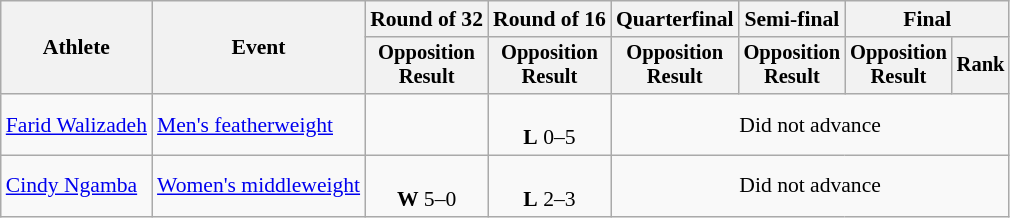<table class=wikitable style=font-size:90%;text-align:center>
<tr>
<th rowspan=2>Athlete</th>
<th rowspan=2>Event</th>
<th>Round of 32</th>
<th>Round of 16</th>
<th>Quarterfinal</th>
<th>Semi-final</th>
<th colspan=2>Final</th>
</tr>
<tr style=font-size:95%>
<th>Opposition<br>Result</th>
<th>Opposition<br>Result</th>
<th>Opposition<br>Result</th>
<th>Opposition<br>Result</th>
<th>Opposition<br>Result</th>
<th>Rank</th>
</tr>
<tr>
<td align=left><a href='#'>Farid Walizadeh</a></td>
<td align=left><a href='#'>Men's featherweight</a></td>
<td></td>
<td><br><strong>L</strong> 0–5</td>
<td colspan=4>Did not advance</td>
</tr>
<tr>
<td align=left><a href='#'>Cindy Ngamba</a></td>
<td align=left><a href='#'>Women's middleweight</a></td>
<td><br><strong>W</strong> 5–0</td>
<td><br><strong>L</strong> 2–3</td>
<td colspan=4>Did not advance</td>
</tr>
</table>
